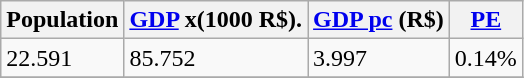<table class="wikitable" border="1">
<tr>
<th>Population </th>
<th><a href='#'>GDP</a> x(1000 R$).</th>
<th><a href='#'>GDP pc</a> (R$)</th>
<th><a href='#'>PE</a></th>
</tr>
<tr>
<td>22.591</td>
<td>85.752</td>
<td>3.997</td>
<td>0.14%</td>
</tr>
<tr>
</tr>
</table>
